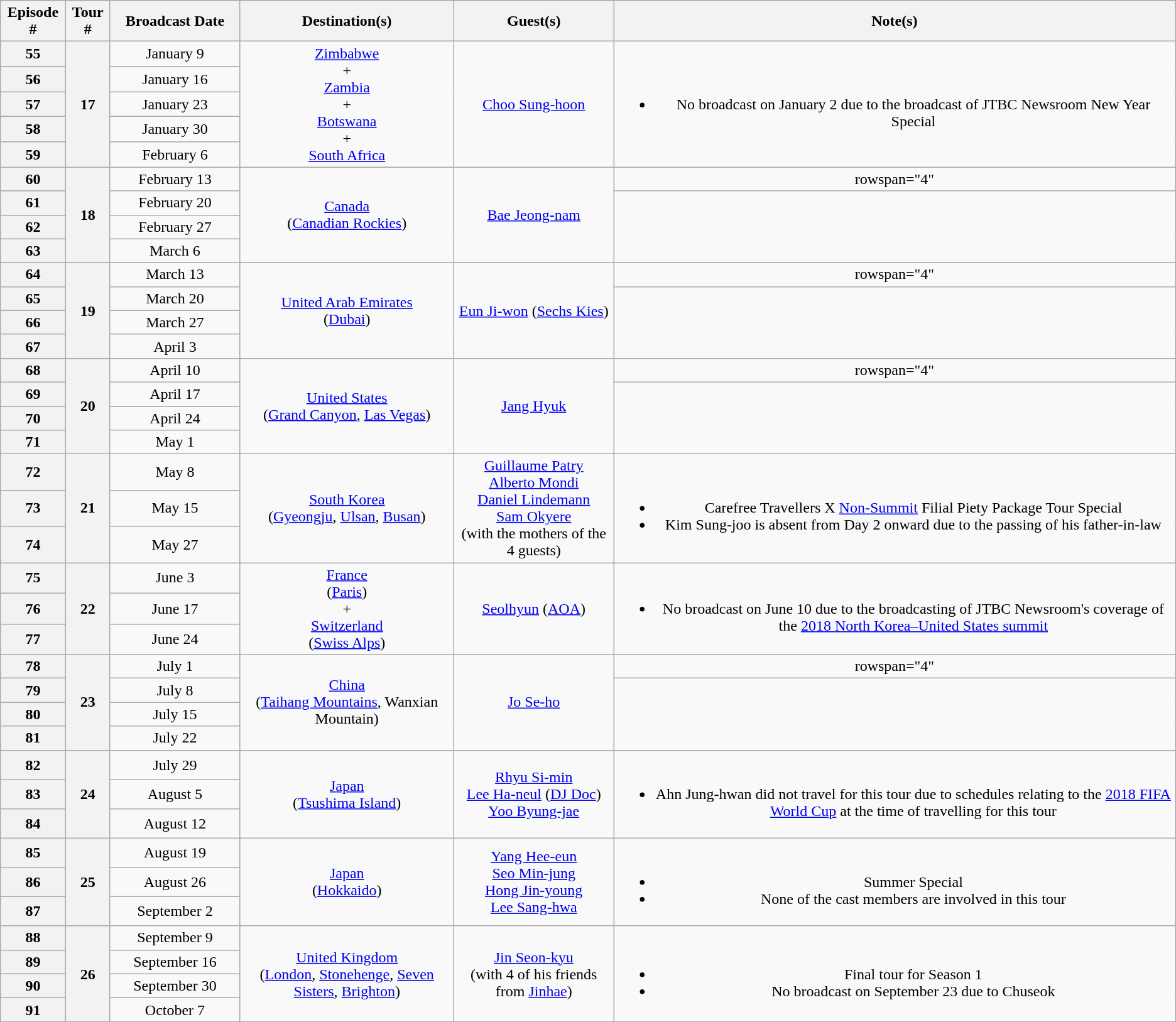<table class="wikitable">
<tr>
<th>Episode #</th>
<th>Tour #</th>
<th width=130>Broadcast Date</th>
<th>Destination(s)</th>
<th>Guest(s)</th>
<th>Note(s)</th>
</tr>
<tr style="text-align:center;">
<th>55</th>
<th rowspan="5">17</th>
<td>January 9</td>
<td rowspan="5"><a href='#'>Zimbabwe</a><br>+<br><a href='#'>Zambia</a><br>+<br><a href='#'>Botswana</a><br>+<br><a href='#'>South Africa</a></td>
<td rowspan="5"><a href='#'>Choo Sung-hoon</a></td>
<td rowspan="5"><br><ul><li>No broadcast on January 2 due to the broadcast of JTBC Newsroom New Year Special</li></ul></td>
</tr>
<tr style="text-align:center;">
<th>56</th>
<td>January 16</td>
</tr>
<tr style="text-align:center;">
<th>57</th>
<td>January 23</td>
</tr>
<tr style="text-align:center;">
<th>58</th>
<td>January 30</td>
</tr>
<tr style="text-align:center;">
<th>59</th>
<td>February 6</td>
</tr>
<tr style="text-align:center;">
<th>60</th>
<th rowspan="4">18</th>
<td>February 13</td>
<td rowspan="4"><a href='#'>Canada</a><br>(<a href='#'>Canadian Rockies</a>)</td>
<td rowspan="4"><a href='#'>Bae Jeong-nam</a></td>
<td>rowspan="4" </td>
</tr>
<tr style="text-align:center;">
<th>61</th>
<td>February 20</td>
</tr>
<tr style="text-align:center;">
<th>62</th>
<td>February 27</td>
</tr>
<tr style="text-align:center;">
<th>63</th>
<td>March 6</td>
</tr>
<tr style="text-align:center;">
<th>64</th>
<th rowspan="4">19</th>
<td>March 13</td>
<td rowspan="4"><a href='#'>United Arab Emirates</a><br>(<a href='#'>Dubai</a>)</td>
<td rowspan="4"><a href='#'>Eun Ji-won</a> (<a href='#'>Sechs Kies</a>)</td>
<td>rowspan="4" </td>
</tr>
<tr style="text-align:center;">
<th>65</th>
<td>March 20</td>
</tr>
<tr style="text-align:center;">
<th>66</th>
<td>March 27</td>
</tr>
<tr style="text-align:center;">
<th>67</th>
<td>April 3</td>
</tr>
<tr style="text-align:center;">
<th>68</th>
<th rowspan="4">20</th>
<td>April 10</td>
<td rowspan="4"><a href='#'>United States</a><br>(<a href='#'>Grand Canyon</a>, <a href='#'>Las Vegas</a>)</td>
<td rowspan="4"><a href='#'>Jang Hyuk</a></td>
<td>rowspan="4" </td>
</tr>
<tr style="text-align:center;">
<th>69</th>
<td>April 17</td>
</tr>
<tr style="text-align:center;">
<th>70</th>
<td>April 24</td>
</tr>
<tr style="text-align:center;">
<th>71</th>
<td>May 1</td>
</tr>
<tr style="text-align:center;">
<th>72</th>
<th rowspan="3">21</th>
<td>May 8</td>
<td rowspan="3"><a href='#'>South Korea</a><br>(<a href='#'>Gyeongju</a>, <a href='#'>Ulsan</a>, <a href='#'>Busan</a>)</td>
<td rowspan="3"><a href='#'>Guillaume Patry</a><br><a href='#'>Alberto Mondi</a><br><a href='#'>Daniel Lindemann</a><br><a href='#'>Sam Okyere</a><br>(with the mothers of the 4 guests)</td>
<td rowspan='3'><br><ul><li>Carefree Travellers X <a href='#'>Non-Summit</a> Filial Piety Package Tour Special</li><li>Kim Sung-joo is absent from Day 2 onward due to the passing of his father-in-law</li></ul></td>
</tr>
<tr style="text-align:center;">
<th>73</th>
<td>May 15</td>
</tr>
<tr style="text-align:center;">
<th>74</th>
<td>May 27</td>
</tr>
<tr style="text-align:center;">
<th>75</th>
<th rowspan="3">22</th>
<td>June 3</td>
<td rowspan="3"><a href='#'>France</a><br>(<a href='#'>Paris</a>)<br>+<br><a href='#'>Switzerland</a><br>(<a href='#'>Swiss Alps</a>)</td>
<td rowspan="3"><a href='#'>Seolhyun</a> (<a href='#'>AOA</a>)</td>
<td rowspan="3"><br><ul><li>No broadcast on June 10 due to the broadcasting of JTBC Newsroom's coverage of the <a href='#'>2018 North Korea–United States summit</a></li></ul></td>
</tr>
<tr style="text-align:center;">
<th>76</th>
<td>June 17</td>
</tr>
<tr style="text-align:center;">
<th>77</th>
<td>June 24</td>
</tr>
<tr style="text-align:center;">
<th>78</th>
<th rowspan="4">23</th>
<td>July 1</td>
<td rowspan="4"><a href='#'>China</a><br>(<a href='#'>Taihang Mountains</a>, Wanxian Mountain)</td>
<td rowspan="4"><a href='#'>Jo Se-ho</a></td>
<td>rowspan="4" </td>
</tr>
<tr style="text-align:center;">
<th>79</th>
<td>July 8</td>
</tr>
<tr style="text-align:center;">
<th>80</th>
<td>July 15</td>
</tr>
<tr style="text-align:center;">
<th>81</th>
<td>July 22</td>
</tr>
<tr style="text-align:center;">
<th>82</th>
<th rowspan="3">24</th>
<td>July 29</td>
<td rowspan="3"><a href='#'>Japan</a><br>(<a href='#'>Tsushima Island</a>)</td>
<td rowspan="3"><a href='#'>Rhyu Si-min</a><br><a href='#'>Lee Ha-neul</a> (<a href='#'>DJ Doc</a>)<br><a href='#'>Yoo Byung-jae</a></td>
<td rowspan="3"><br><ul><li>Ahn Jung-hwan did not travel for this tour due to schedules relating to the <a href='#'>2018 FIFA World Cup</a> at the time of travelling for this tour</li></ul></td>
</tr>
<tr style="text-align:center;">
<th>83</th>
<td>August 5</td>
</tr>
<tr style="text-align:center;">
<th>84</th>
<td>August 12</td>
</tr>
<tr style="text-align:center;">
<th>85</th>
<th rowspan="3">25</th>
<td>August 19</td>
<td rowspan="3"><a href='#'>Japan</a><br>(<a href='#'>Hokkaido</a>)</td>
<td rowspan="3"><a href='#'>Yang Hee-eun</a><br><a href='#'>Seo Min-jung</a><br><a href='#'>Hong Jin-young</a><br><a href='#'>Lee Sang-hwa</a></td>
<td rowspan="3"><br><ul><li>Summer Special</li><li>None of the cast members are involved in this tour</li></ul></td>
</tr>
<tr style="text-align:center;">
<th>86</th>
<td>August 26</td>
</tr>
<tr style="text-align:center;">
<th>87</th>
<td>September 2</td>
</tr>
<tr style="text-align:center;">
<th>88</th>
<th rowspan="4">26</th>
<td>September 9</td>
<td rowspan="4"><a href='#'>United Kingdom</a><br>(<a href='#'>London</a>, <a href='#'>Stonehenge</a>, <a href='#'>Seven Sisters</a>, <a href='#'>Brighton</a>)</td>
<td rowspan="4"><a href='#'>Jin Seon-kyu</a><br>(with 4 of his friends from <a href='#'>Jinhae</a>)</td>
<td rowspan="4"><br><ul><li>Final tour for Season 1</li><li>No broadcast on September 23 due to Chuseok</li></ul></td>
</tr>
<tr style="text-align:center;">
<th>89</th>
<td>September 16</td>
</tr>
<tr style="text-align:center;">
<th>90</th>
<td>September 30</td>
</tr>
<tr style="text-align:center;">
<th>91</th>
<td>October 7</td>
</tr>
<tr style="text-align:center;">
</tr>
</table>
